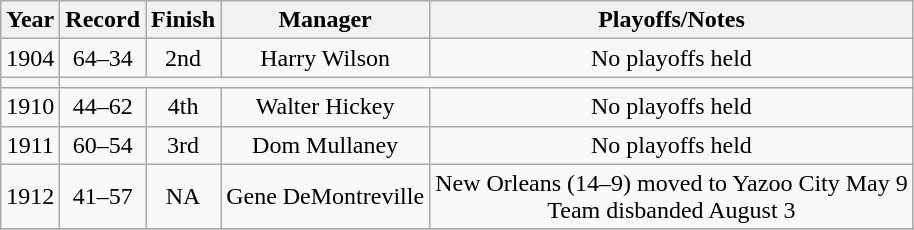<table class="wikitable">
<tr style="background: #F2F2F2;">
<th>Year</th>
<th>Record</th>
<th>Finish</th>
<th>Manager</th>
<th>Playoffs/Notes</th>
</tr>
<tr align=center>
<td>1904</td>
<td>64–34</td>
<td>2nd</td>
<td>Harry Wilson</td>
<td>No playoffs held</td>
</tr>
<tr align=center>
<td></td>
</tr>
<tr align=center>
<td>1910</td>
<td>44–62</td>
<td>4th</td>
<td>Walter Hickey</td>
<td>No playoffs held</td>
</tr>
<tr align=center>
<td>1911</td>
<td>60–54</td>
<td>3rd</td>
<td>Dom Mullaney</td>
<td>No playoffs held</td>
</tr>
<tr align=center>
<td>1912</td>
<td>41–57</td>
<td>NA</td>
<td>Gene DeMontreville</td>
<td>New Orleans (14–9) moved to Yazoo City May 9<br>Team disbanded August 3</td>
</tr>
<tr align=center>
</tr>
</table>
